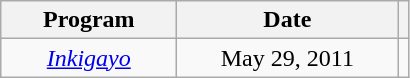<table class="wikitable" style="text-align:center">
<tr>
<th width="110">Program</th>
<th width="140">Date</th>
<th></th>
</tr>
<tr>
<td><em><a href='#'>Inkigayo</a></em></td>
<td>May 29, 2011</td>
<td align="center"></td>
</tr>
</table>
